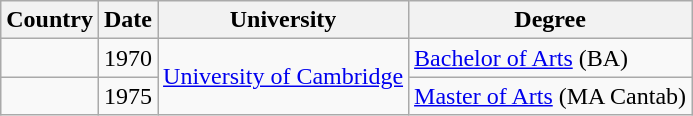<table class="wikitable">
<tr>
<th>Country</th>
<th>Date</th>
<th>University</th>
<th>Degree</th>
</tr>
<tr>
<td></td>
<td>1970</td>
<td rowspan="2"><a href='#'>University of Cambridge</a></td>
<td><a href='#'>Bachelor of Arts</a> (BA)</td>
</tr>
<tr>
<td></td>
<td>1975</td>
<td><a href='#'>Master of Arts</a> (MA Cantab)</td>
</tr>
</table>
